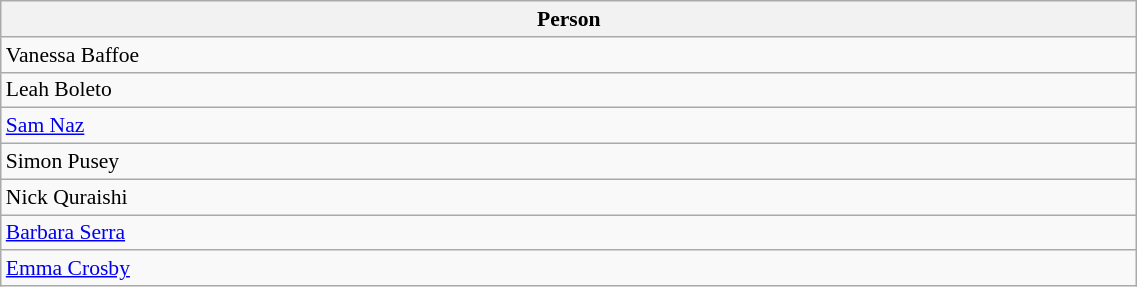<table class="wikitable" style="font-size:90%; width:60%;">
<tr>
<th scope="col" style="width: 25%;">Person</th>
</tr>
<tr>
<td>Vanessa Baffoe</td>
</tr>
<tr>
<td>Leah Boleto</td>
</tr>
<tr>
<td><a href='#'>Sam Naz</a></td>
</tr>
<tr>
<td>Simon Pusey</td>
</tr>
<tr>
<td>Nick Quraishi</td>
</tr>
<tr>
<td><a href='#'>Barbara Serra</a></td>
</tr>
<tr>
<td><a href='#'>Emma Crosby</a></td>
</tr>
</table>
